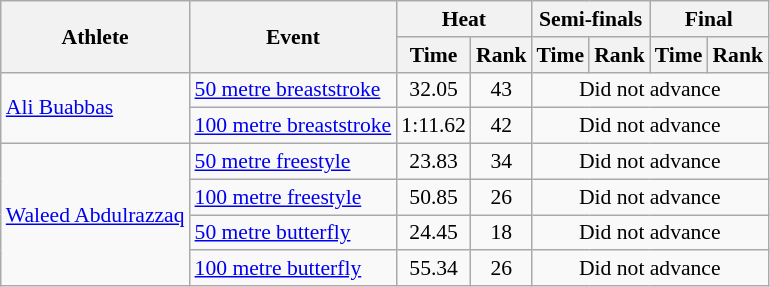<table class="wikitable" style="font-size:90%; text-align:center">
<tr>
<th rowspan="2">Athlete</th>
<th rowspan="2">Event</th>
<th colspan="2">Heat</th>
<th colspan="2">Semi-finals</th>
<th colspan="2">Final</th>
</tr>
<tr>
<th>Time</th>
<th>Rank</th>
<th>Time</th>
<th>Rank</th>
<th>Time</th>
<th>Rank</th>
</tr>
<tr>
<td align="left" rowspan="2"><a href='#'>Ali Buabbas</a></td>
<td align="left"><a href='#'>50 metre breaststroke</a></td>
<td>32.05</td>
<td>43</td>
<td colspan="4">Did not advance</td>
</tr>
<tr>
<td align="left"><a href='#'>100 metre breaststroke</a></td>
<td>1:11.62</td>
<td>42</td>
<td colspan="4">Did not advance</td>
</tr>
<tr>
<td align="left" rowspan="4"><a href='#'>Waleed Abdulrazzaq</a></td>
<td align="left"><a href='#'>50 metre freestyle</a></td>
<td>23.83</td>
<td>34</td>
<td colspan="4">Did not advance</td>
</tr>
<tr>
<td align="left"><a href='#'>100 metre freestyle</a></td>
<td>50.85</td>
<td>26</td>
<td colspan="4">Did not advance</td>
</tr>
<tr>
<td align="left"><a href='#'>50 metre butterfly</a></td>
<td>24.45</td>
<td>18</td>
<td colspan="4">Did not advance</td>
</tr>
<tr>
<td align="left"><a href='#'>100 metre butterfly</a></td>
<td>55.34</td>
<td>26</td>
<td colspan="4">Did not advance</td>
</tr>
</table>
